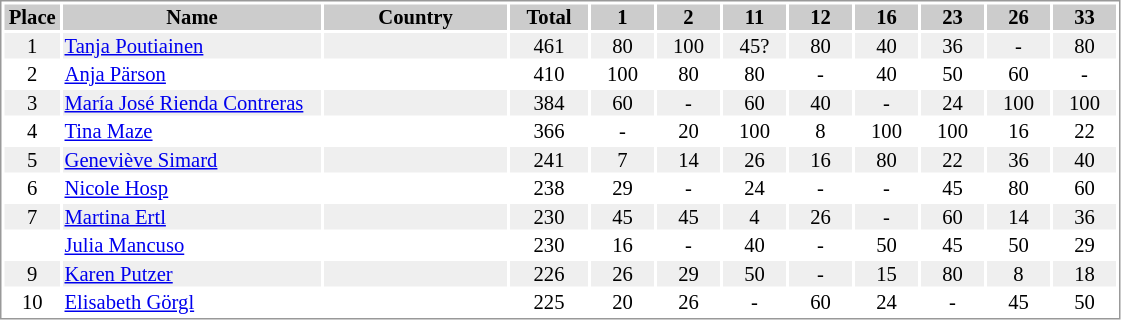<table border="0" style="border: 1px solid #999; background-color:#FFFFFF; text-align:center; font-size:86%; line-height:15px;">
<tr align="center" bgcolor="#CCCCCC">
<th width=35>Place</th>
<th width=170>Name</th>
<th width=120>Country</th>
<th width=50>Total</th>
<th width=40>1</th>
<th width=40>2</th>
<th width=40>11</th>
<th width=40>12</th>
<th width=40>16</th>
<th width=40>23</th>
<th width=40>26</th>
<th width=40>33</th>
</tr>
<tr bgcolor="#EFEFEF">
<td>1</td>
<td align="left"><a href='#'>Tanja Poutiainen</a></td>
<td align="left"></td>
<td>461</td>
<td>80</td>
<td>100</td>
<td>45?</td>
<td>80</td>
<td>40</td>
<td>36</td>
<td>-</td>
<td>80</td>
</tr>
<tr>
<td>2</td>
<td align="left"><a href='#'>Anja Pärson</a></td>
<td align="left"></td>
<td>410</td>
<td>100</td>
<td>80</td>
<td>80</td>
<td>-</td>
<td>40</td>
<td>50</td>
<td>60</td>
<td>-</td>
</tr>
<tr bgcolor="#EFEFEF">
<td>3</td>
<td align="left"><a href='#'>María José Rienda Contreras</a></td>
<td align="left"></td>
<td>384</td>
<td>60</td>
<td>-</td>
<td>60</td>
<td>40</td>
<td>-</td>
<td>24</td>
<td>100</td>
<td>100</td>
</tr>
<tr>
<td>4</td>
<td align="left"><a href='#'>Tina Maze</a></td>
<td align="left"></td>
<td>366</td>
<td>-</td>
<td>20</td>
<td>100</td>
<td>8</td>
<td>100</td>
<td>100</td>
<td>16</td>
<td>22</td>
</tr>
<tr bgcolor="#EFEFEF">
<td>5</td>
<td align="left"><a href='#'>Geneviève Simard</a></td>
<td align="left"></td>
<td>241</td>
<td>7</td>
<td>14</td>
<td>26</td>
<td>16</td>
<td>80</td>
<td>22</td>
<td>36</td>
<td>40</td>
</tr>
<tr>
<td>6</td>
<td align="left"><a href='#'>Nicole Hosp</a></td>
<td align="left"></td>
<td>238</td>
<td>29</td>
<td>-</td>
<td>24</td>
<td>-</td>
<td>-</td>
<td>45</td>
<td>80</td>
<td>60</td>
</tr>
<tr bgcolor="#EFEFEF">
<td>7</td>
<td align="left"><a href='#'>Martina Ertl</a></td>
<td align="left"></td>
<td>230</td>
<td>45</td>
<td>45</td>
<td>4</td>
<td>26</td>
<td>-</td>
<td>60</td>
<td>14</td>
<td>36</td>
</tr>
<tr>
<td></td>
<td align="left"><a href='#'>Julia Mancuso</a></td>
<td align="left"></td>
<td>230</td>
<td>16</td>
<td>-</td>
<td>40</td>
<td>-</td>
<td>50</td>
<td>45</td>
<td>50</td>
<td>29</td>
</tr>
<tr bgcolor="#EFEFEF">
<td>9</td>
<td align="left"><a href='#'>Karen Putzer</a></td>
<td align="left"></td>
<td>226</td>
<td>26</td>
<td>29</td>
<td>50</td>
<td>-</td>
<td>15</td>
<td>80</td>
<td>8</td>
<td>18</td>
</tr>
<tr>
<td>10</td>
<td align="left"><a href='#'>Elisabeth Görgl</a></td>
<td align="left"></td>
<td>225</td>
<td>20</td>
<td>26</td>
<td>-</td>
<td>60</td>
<td>24</td>
<td>-</td>
<td>45</td>
<td>50</td>
</tr>
</table>
